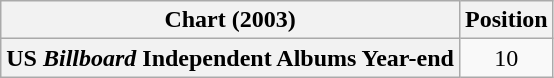<table class="wikitable sortable plainrowheaders" style="text-align:center">
<tr>
<th>Chart (2003)</th>
<th>Position</th>
</tr>
<tr>
<th scope="row">US <em>Billboard</em> Independent Albums Year-end</th>
<td>10</td>
</tr>
</table>
